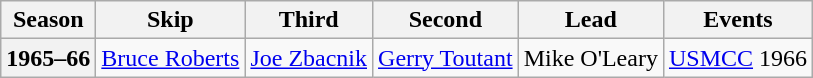<table class="wikitable">
<tr>
<th scope="col">Season</th>
<th scope="col">Skip</th>
<th scope="col">Third</th>
<th scope="col">Second</th>
<th scope="col">Lead</th>
<th scope="col">Events</th>
</tr>
<tr>
<th scope="row">1965–66</th>
<td><a href='#'>Bruce Roberts</a></td>
<td><a href='#'>Joe Zbacnik</a></td>
<td><a href='#'>Gerry Toutant</a></td>
<td>Mike O'Leary</td>
<td><a href='#'>USMCC</a> 1966 <br> </td>
</tr>
</table>
